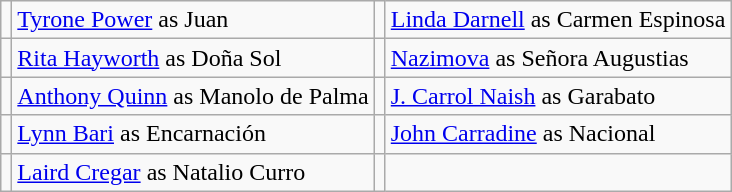<table class="wikitable">
<tr>
<td></td>
<td><a href='#'>Tyrone Power</a> as Juan</td>
<td></td>
<td><a href='#'>Linda Darnell</a> as Carmen Espinosa</td>
</tr>
<tr>
<td></td>
<td><a href='#'>Rita Hayworth</a> as Doña Sol</td>
<td></td>
<td><a href='#'>Nazimova</a> as Señora Augustias</td>
</tr>
<tr>
<td></td>
<td><a href='#'>Anthony Quinn</a> as Manolo de Palma</td>
<td></td>
<td><a href='#'>J. Carrol Naish</a> as Garabato</td>
</tr>
<tr>
<td></td>
<td><a href='#'>Lynn Bari</a> as Encarnación</td>
<td></td>
<td><a href='#'>John Carradine</a> as Nacional</td>
</tr>
<tr>
<td></td>
<td><a href='#'>Laird Cregar</a> as Natalio Curro</td>
<td></td>
<td></td>
</tr>
</table>
